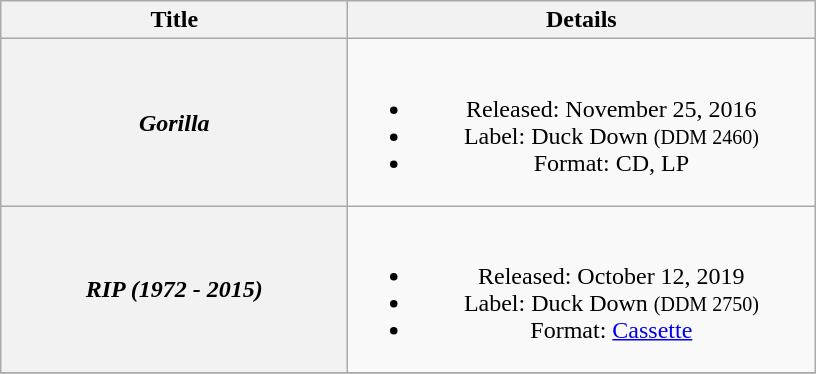<table class="wikitable plainrowheaders" style="text-align:center;">
<tr>
<th scope="col" style="width:14em;">Title</th>
<th scope="col" style="width:19em;">Details</th>
</tr>
<tr>
<th scope="row"><em>Gorilla</em></th>
<td><br><ul><li>Released: November 25, 2016</li><li>Label: Duck Down <small>(DDM 2460)</small></li><li>Format: CD, LP</li></ul></td>
</tr>
<tr>
<th scope="row"><em>RIP (1972 - 2015)</em></th>
<td><br><ul><li>Released: October 12, 2019</li><li>Label: Duck Down <small>(DDM 2750)</small></li><li>Format: <a href='#'>Cassette</a></li></ul></td>
</tr>
<tr>
</tr>
</table>
